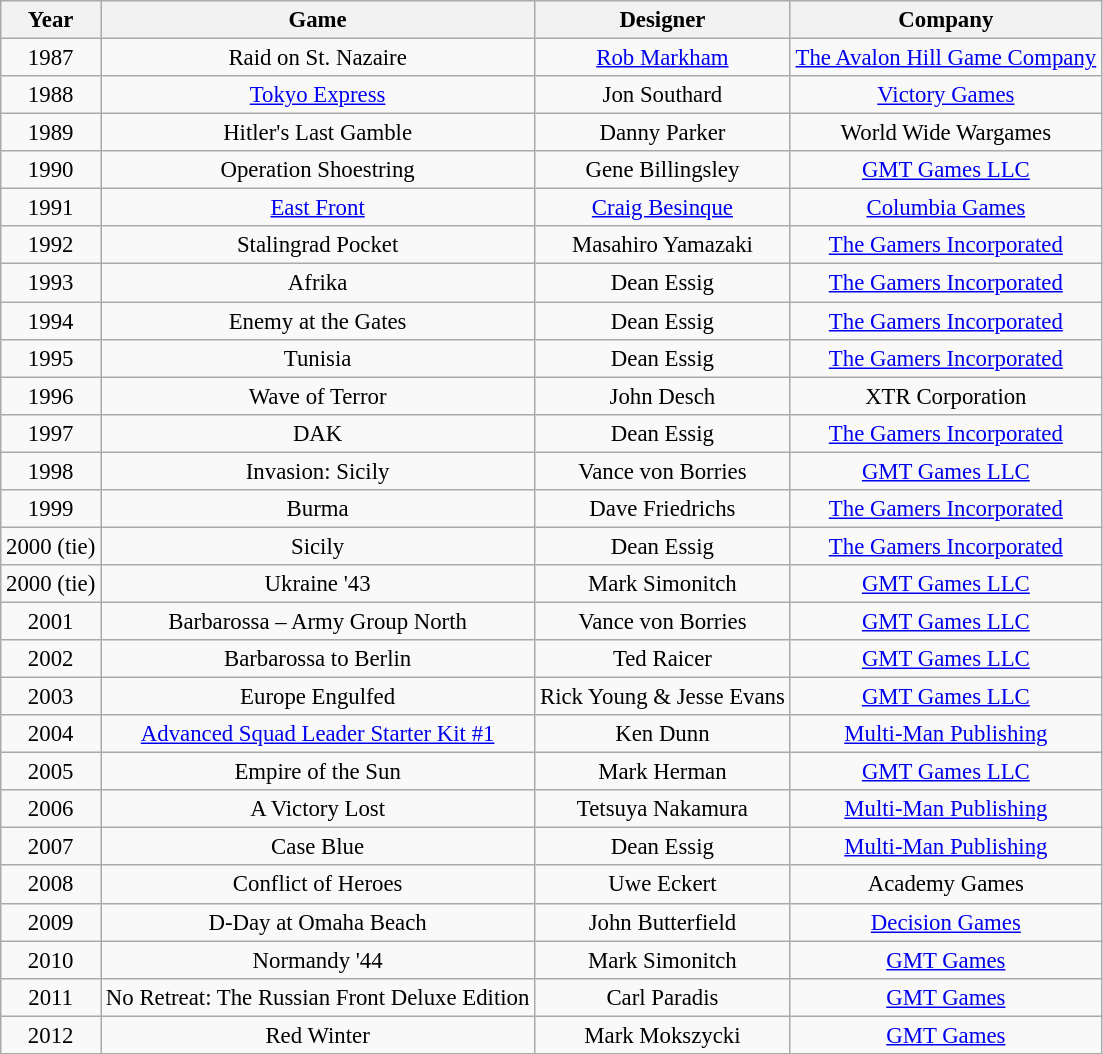<table class="wikitable" style="font-size: 95%">
<tr>
<th>Year</th>
<th>Game</th>
<th>Designer</th>
<th>Company</th>
</tr>
<tr align="center">
<td>1987</td>
<td>Raid on St. Nazaire</td>
<td><a href='#'>Rob Markham</a></td>
<td><a href='#'>The Avalon Hill Game Company</a></td>
</tr>
<tr align="center">
<td>1988</td>
<td><a href='#'>Tokyo Express</a></td>
<td>Jon Southard</td>
<td><a href='#'>Victory Games</a></td>
</tr>
<tr align="center">
<td>1989</td>
<td>Hitler's Last Gamble</td>
<td>Danny Parker</td>
<td>World Wide Wargames</td>
</tr>
<tr align="center">
<td>1990</td>
<td>Operation Shoestring</td>
<td>Gene Billingsley</td>
<td><a href='#'>GMT Games LLC</a></td>
</tr>
<tr align="center">
<td>1991</td>
<td><a href='#'>East Front</a></td>
<td><a href='#'>Craig Besinque</a></td>
<td><a href='#'>Columbia Games</a></td>
</tr>
<tr align="center">
<td>1992</td>
<td>Stalingrad Pocket</td>
<td>Masahiro Yamazaki</td>
<td><a href='#'>The Gamers Incorporated</a></td>
</tr>
<tr align="center">
<td>1993</td>
<td>Afrika</td>
<td>Dean Essig</td>
<td><a href='#'>The Gamers Incorporated</a></td>
</tr>
<tr align="center">
<td>1994</td>
<td>Enemy at the Gates</td>
<td>Dean Essig</td>
<td><a href='#'>The Gamers Incorporated</a></td>
</tr>
<tr align="center">
<td>1995</td>
<td>Tunisia</td>
<td>Dean Essig</td>
<td><a href='#'>The Gamers Incorporated</a></td>
</tr>
<tr align="center">
<td>1996</td>
<td>Wave of Terror</td>
<td>John Desch</td>
<td>XTR Corporation</td>
</tr>
<tr align="center">
<td>1997</td>
<td>DAK</td>
<td>Dean Essig</td>
<td><a href='#'>The Gamers Incorporated</a></td>
</tr>
<tr align="center">
<td>1998</td>
<td>Invasion: Sicily</td>
<td>Vance von Borries</td>
<td><a href='#'>GMT Games LLC</a></td>
</tr>
<tr align="center">
<td>1999</td>
<td>Burma</td>
<td>Dave Friedrichs</td>
<td><a href='#'>The Gamers Incorporated</a></td>
</tr>
<tr align="center">
<td>2000 (tie)</td>
<td>Sicily</td>
<td>Dean Essig</td>
<td><a href='#'>The Gamers Incorporated</a></td>
</tr>
<tr align="center">
<td>2000 (tie)</td>
<td>Ukraine '43</td>
<td>Mark Simonitch</td>
<td><a href='#'>GMT Games LLC</a></td>
</tr>
<tr align="center">
<td>2001</td>
<td>Barbarossa – Army Group North</td>
<td>Vance von Borries</td>
<td><a href='#'>GMT Games LLC</a></td>
</tr>
<tr align="center">
<td>2002</td>
<td>Barbarossa to Berlin</td>
<td>Ted Raicer</td>
<td><a href='#'>GMT Games LLC</a></td>
</tr>
<tr align="center">
<td>2003</td>
<td>Europe Engulfed</td>
<td>Rick Young & Jesse Evans</td>
<td><a href='#'>GMT Games LLC</a></td>
</tr>
<tr align="center">
<td>2004</td>
<td><a href='#'>Advanced Squad Leader Starter Kit #1</a></td>
<td>Ken Dunn</td>
<td><a href='#'>Multi-Man Publishing</a></td>
</tr>
<tr align="center">
<td>2005</td>
<td>Empire of the Sun</td>
<td>Mark Herman</td>
<td><a href='#'>GMT Games LLC</a></td>
</tr>
<tr align="center">
<td>2006</td>
<td>A Victory Lost</td>
<td>Tetsuya Nakamura</td>
<td><a href='#'>Multi-Man Publishing</a></td>
</tr>
<tr align="center">
<td>2007</td>
<td>Case Blue</td>
<td>Dean Essig</td>
<td><a href='#'>Multi-Man Publishing</a></td>
</tr>
<tr align="center">
<td>2008</td>
<td>Conflict of Heroes</td>
<td>Uwe Eckert</td>
<td>Academy Games</td>
</tr>
<tr align="center">
<td>2009</td>
<td>D-Day at Omaha Beach</td>
<td>John Butterfield</td>
<td><a href='#'>Decision Games</a></td>
</tr>
<tr align="center">
<td>2010</td>
<td>Normandy '44</td>
<td>Mark Simonitch</td>
<td><a href='#'>GMT Games</a></td>
</tr>
<tr align="center">
<td>2011</td>
<td>No Retreat: The Russian Front Deluxe Edition</td>
<td>Carl Paradis</td>
<td><a href='#'>GMT Games</a></td>
</tr>
<tr align="center">
<td>2012</td>
<td>Red Winter</td>
<td>Mark Mokszycki</td>
<td><a href='#'>GMT Games</a></td>
</tr>
</table>
